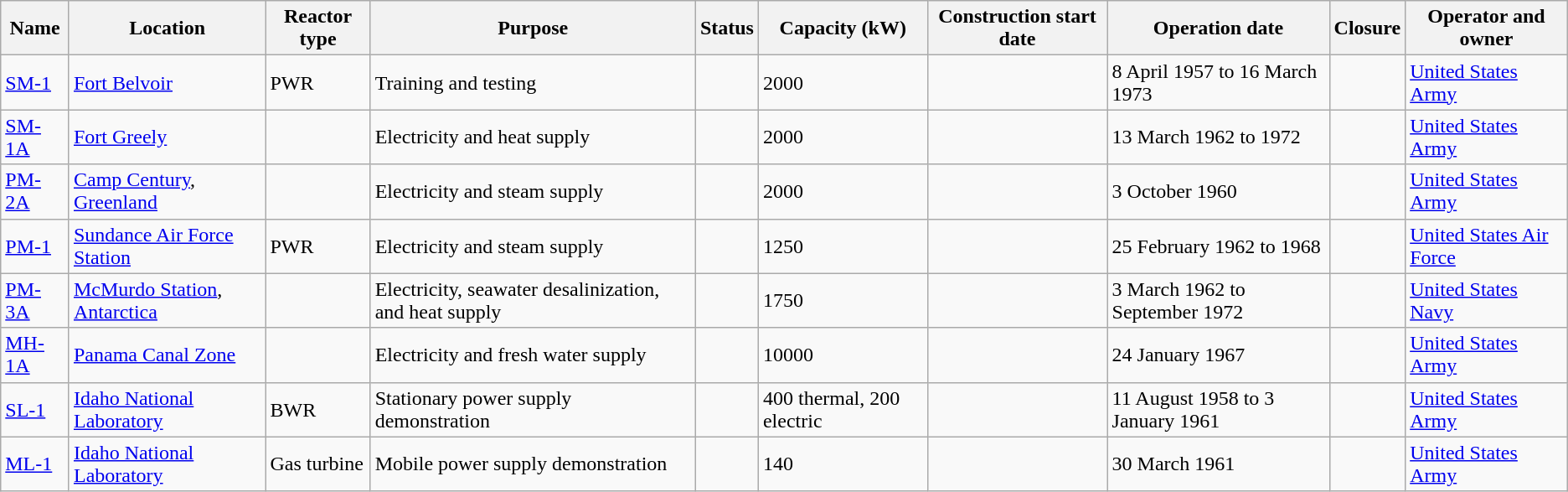<table class="sortable wikitable">
<tr>
<th>Name</th>
<th>Location</th>
<th>Reactor type</th>
<th>Purpose</th>
<th>Status</th>
<th>Capacity (kW)</th>
<th>Construction start date</th>
<th>Operation date</th>
<th>Closure</th>
<th>Operator and owner</th>
</tr>
<tr>
<td><a href='#'>SM-1</a></td>
<td><a href='#'>Fort Belvoir</a></td>
<td>PWR</td>
<td>Training and testing</td>
<td></td>
<td>2000</td>
<td></td>
<td>8 April 1957 to 16 March 1973</td>
<td></td>
<td><a href='#'>United States Army</a></td>
</tr>
<tr>
<td><a href='#'>SM-1A</a></td>
<td><a href='#'>Fort Greely</a></td>
<td></td>
<td>Electricity and heat supply</td>
<td></td>
<td>2000</td>
<td></td>
<td>13 March 1962 to 1972</td>
<td></td>
<td><a href='#'>United States Army</a></td>
</tr>
<tr>
<td><a href='#'>PM-2A</a></td>
<td><a href='#'>Camp Century</a>, <a href='#'>Greenland</a></td>
<td></td>
<td>Electricity and steam supply</td>
<td></td>
<td>2000</td>
<td></td>
<td>3 October 1960</td>
<td></td>
<td><a href='#'>United States Army</a></td>
</tr>
<tr>
<td><a href='#'>PM-1</a></td>
<td><a href='#'>Sundance Air Force Station</a></td>
<td>PWR</td>
<td>Electricity and steam supply</td>
<td></td>
<td>1250</td>
<td></td>
<td>25 February 1962 to 1968</td>
<td></td>
<td><a href='#'>United States Air Force</a></td>
</tr>
<tr>
<td><a href='#'>PM-3A</a></td>
<td><a href='#'>McMurdo Station</a>, <a href='#'>Antarctica</a></td>
<td></td>
<td>Electricity, seawater desalinization, and heat supply</td>
<td></td>
<td>1750</td>
<td></td>
<td>3 March 1962 to September 1972</td>
<td></td>
<td><a href='#'>United States Navy</a></td>
</tr>
<tr>
<td><a href='#'>MH-1A</a></td>
<td><a href='#'>Panama Canal Zone</a></td>
<td></td>
<td>Electricity and fresh water supply</td>
<td></td>
<td>10000</td>
<td></td>
<td>24 January 1967</td>
<td></td>
<td><a href='#'>United States Army</a></td>
</tr>
<tr>
<td><a href='#'>SL-1</a></td>
<td><a href='#'>Idaho National Laboratory</a></td>
<td>BWR</td>
<td>Stationary power supply demonstration</td>
<td></td>
<td>400 thermal, 200 electric</td>
<td></td>
<td>11 August 1958 to 3 January 1961</td>
<td></td>
<td><a href='#'>United States Army</a></td>
</tr>
<tr>
<td><a href='#'>ML-1</a></td>
<td><a href='#'>Idaho National Laboratory</a></td>
<td>Gas turbine</td>
<td>Mobile power supply demonstration</td>
<td></td>
<td>140</td>
<td></td>
<td>30 March 1961</td>
<td></td>
<td><a href='#'>United States Army</a></td>
</tr>
</table>
